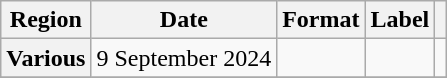<table class="wikitable plainrowheaders">
<tr>
<th scope="col">Region</th>
<th scope="col">Date</th>
<th scope="col">Format</th>
<th scope="col">Label</th>
<th scope="col"></th>
</tr>
<tr>
<th scope="row">Various</th>
<td>9 September 2024</td>
<td rowspan></td>
<td rowspan></td>
<td style="text-align:center"></td>
</tr>
<tr>
</tr>
</table>
